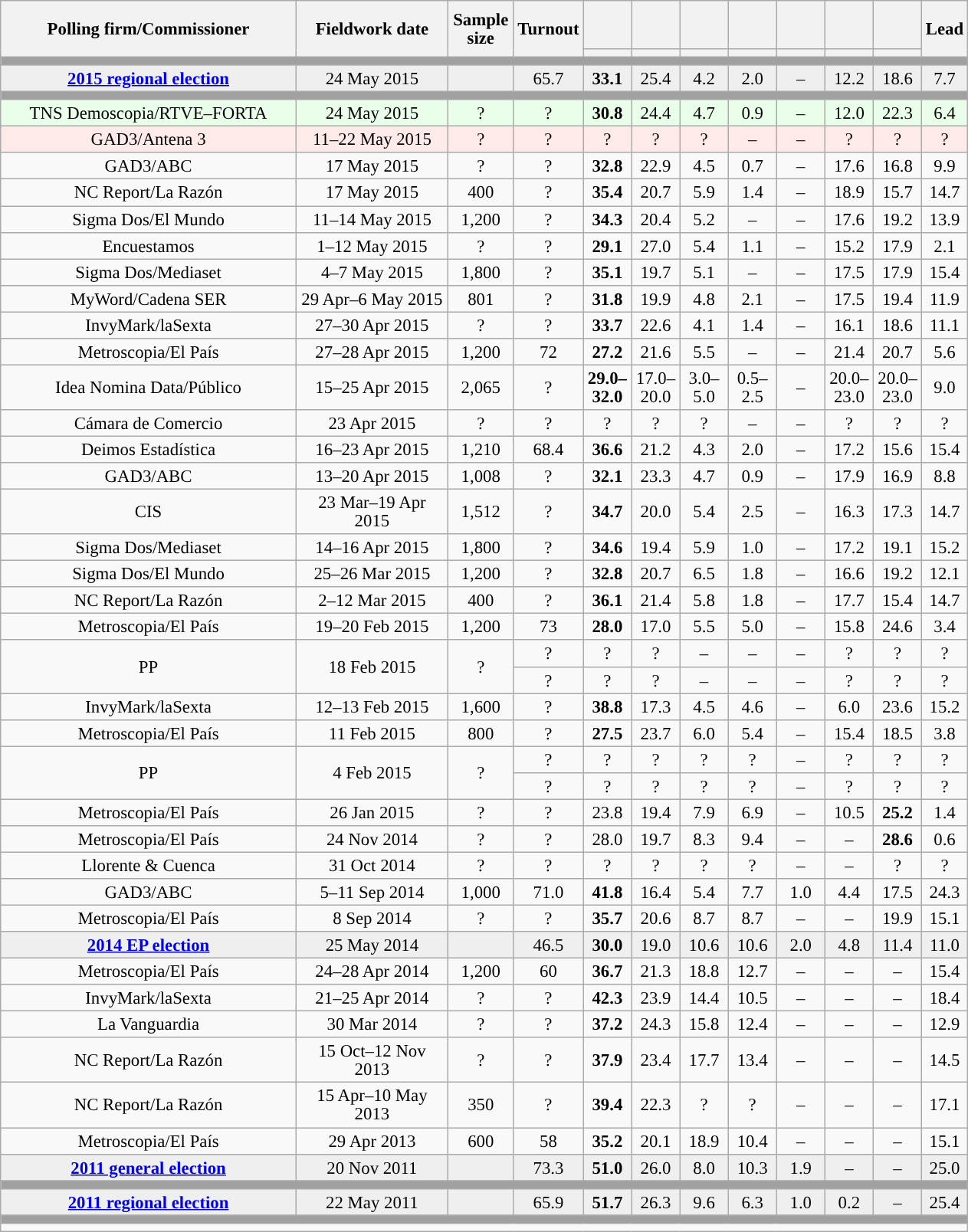<table class="wikitable collapsible collapsed" style="text-align:center; font-size:95%; line-height:16px;">
<tr style="height:42px;">
<th style="width:250px;" rowspan="2">Polling firm/Commissioner</th>
<th style="width:125px;" rowspan="2">Fieldwork date</th>
<th style="width:50px;" rowspan="2">Sample size</th>
<th style="width:45px;" rowspan="2">Turnout</th>
<th style="width:35px;"></th>
<th style="width:35px;"></th>
<th style="width:35px;"></th>
<th style="width:35px;"></th>
<th style="width:35px;"></th>
<th style="width:35px;"></th>
<th style="width:35px;"></th>
<th style="width:30px;" rowspan="2">Lead</th>
</tr>
<tr>
<th style="color:inherit;background:"></th>
<th style="color:inherit;background:"></th>
<th style="color:inherit;background:"></th>
<th style="color:inherit;background:"></th>
<th style="color:inherit;background:"></th>
<th style="color:inherit;background:"></th>
<th style="color:inherit;background:"></th>
</tr>
<tr>
<td colspan="12" style="background:#A0A0A0"></td>
</tr>
<tr style="background:#EFEFEF;">
<td><strong><a href='#'>2015 regional election</a></strong></td>
<td>24 May 2015</td>
<td></td>
<td>65.7</td>
<td><strong>33.1</strong><br></td>
<td>25.4<br></td>
<td>4.2<br></td>
<td>2.0<br></td>
<td>–</td>
<td>12.2<br></td>
<td>18.6<br></td>
<td style="background:">7.7</td>
</tr>
<tr>
<td colspan="12" style="background:#A0A0A0"></td>
</tr>
<tr style="background:#EAFFEA;">
<td>TNS Demoscopia/RTVE–FORTA</td>
<td>24 May 2015</td>
<td>?</td>
<td>?</td>
<td><strong>30.8</strong><br></td>
<td>24.4<br></td>
<td>4.7<br></td>
<td>0.9<br></td>
<td>–</td>
<td>12.0<br></td>
<td>22.3<br></td>
<td style="background:">6.4</td>
</tr>
<tr style="background:#FFEAEA;">
<td>GAD3/Antena 3</td>
<td>11–22 May 2015</td>
<td>?</td>
<td>?</td>
<td>?<br></td>
<td>?<br></td>
<td>?<br></td>
<td>–</td>
<td>–</td>
<td>?<br></td>
<td>?<br></td>
<td style="background:">?</td>
</tr>
<tr>
<td>GAD3/ABC</td>
<td>17 May 2015</td>
<td>?</td>
<td>?</td>
<td><strong>32.8</strong><br></td>
<td>22.9<br></td>
<td>4.5<br></td>
<td>0.7<br></td>
<td>–</td>
<td>17.6<br></td>
<td>16.8<br></td>
<td style="background:">9.9</td>
</tr>
<tr>
<td>NC Report/La Razón</td>
<td>17 May 2015</td>
<td>400</td>
<td>?</td>
<td><strong>35.4</strong><br></td>
<td>20.7<br></td>
<td>5.9<br></td>
<td>1.4<br></td>
<td>–</td>
<td>18.9<br></td>
<td>15.7<br></td>
<td style="background:">14.7</td>
</tr>
<tr>
<td>Sigma Dos/El Mundo</td>
<td>11–14 May 2015</td>
<td>1,200</td>
<td>?</td>
<td><strong>34.3</strong><br></td>
<td>20.4<br></td>
<td>5.2<br></td>
<td>–</td>
<td>–</td>
<td>17.6<br></td>
<td>19.2<br></td>
<td style="background:">13.9</td>
</tr>
<tr>
<td>Encuestamos</td>
<td>1–12 May 2015</td>
<td>?</td>
<td>?</td>
<td><strong>29.1</strong><br></td>
<td>27.0<br></td>
<td>5.4<br></td>
<td>1.1<br></td>
<td>–</td>
<td>15.2<br></td>
<td>17.9<br></td>
<td style="background:">2.1</td>
</tr>
<tr>
<td>Sigma Dos/Mediaset</td>
<td>4–7 May 2015</td>
<td>1,800</td>
<td>?</td>
<td><strong>35.1</strong><br></td>
<td>19.7<br></td>
<td>5.1<br></td>
<td>–</td>
<td>–</td>
<td>17.5<br></td>
<td>17.9<br></td>
<td style="background:">15.4</td>
</tr>
<tr>
<td>MyWord/Cadena SER</td>
<td>29 Apr–6 May 2015</td>
<td>801</td>
<td>?</td>
<td><strong>31.8</strong><br></td>
<td>19.9<br></td>
<td>4.8<br></td>
<td>2.1<br></td>
<td>–</td>
<td>17.5<br></td>
<td>19.4<br></td>
<td style="background:">11.9</td>
</tr>
<tr>
<td>InvyMark/laSexta</td>
<td>27–30 Apr 2015</td>
<td>?</td>
<td>?</td>
<td><strong>33.7</strong><br></td>
<td>22.6<br></td>
<td>4.1<br></td>
<td>1.4<br></td>
<td>–</td>
<td>16.1<br></td>
<td>18.6<br></td>
<td style="background:">11.1</td>
</tr>
<tr>
<td>Metroscopia/El País</td>
<td>27–28 Apr 2015</td>
<td>1,200</td>
<td>72</td>
<td><strong>27.2</strong><br></td>
<td>21.6<br></td>
<td>5.5<br></td>
<td>–</td>
<td>–</td>
<td>21.4<br></td>
<td>20.7<br></td>
<td style="background:">5.6</td>
</tr>
<tr>
<td>Idea Nomina Data/Público</td>
<td>15–25 Apr 2015</td>
<td>2,065</td>
<td>?</td>
<td><strong>29.0–<br>32.0</strong><br></td>
<td>17.0–<br>20.0<br></td>
<td>3.0–<br>5.0<br></td>
<td>0.5–<br>2.5<br></td>
<td>–</td>
<td>20.0–<br>23.0<br></td>
<td>20.0–<br>23.0<br></td>
<td style="background:">9.0</td>
</tr>
<tr>
<td>Cámara de Comercio</td>
<td>23 Apr 2015</td>
<td>?</td>
<td>?</td>
<td>?<br></td>
<td>?<br></td>
<td>?<br></td>
<td>–</td>
<td>–</td>
<td>?<br></td>
<td>?<br></td>
<td style="background:">?</td>
</tr>
<tr>
<td>Deimos Estadística</td>
<td>16–23 Apr 2015</td>
<td>1,210</td>
<td>68.4</td>
<td><strong>36.6</strong><br></td>
<td>21.2<br></td>
<td>4.3<br></td>
<td>2.0<br></td>
<td>–</td>
<td>17.2<br></td>
<td>15.6<br></td>
<td style="background:">15.4</td>
</tr>
<tr>
<td>GAD3/ABC</td>
<td>13–20 Apr 2015</td>
<td>1,008</td>
<td>?</td>
<td><strong>32.1</strong><br></td>
<td>23.3<br></td>
<td>4.7<br></td>
<td>0.9<br></td>
<td>–</td>
<td>17.9<br></td>
<td>16.9<br></td>
<td style="background:">8.8</td>
</tr>
<tr>
<td>CIS</td>
<td>23 Mar–19 Apr 2015</td>
<td>1,512</td>
<td>?</td>
<td><strong>34.7</strong><br></td>
<td>20.0<br></td>
<td>5.4<br></td>
<td>2.5<br></td>
<td>–</td>
<td>16.3<br></td>
<td>17.3<br></td>
<td style="background:">14.7</td>
</tr>
<tr>
<td>Sigma Dos/Mediaset</td>
<td>14–16 Apr 2015</td>
<td>1,800</td>
<td>?</td>
<td><strong>34.6</strong><br></td>
<td>19.4<br></td>
<td>5.9<br></td>
<td>1.0<br></td>
<td>–</td>
<td>17.2<br></td>
<td>19.1<br></td>
<td style="background:">15.2</td>
</tr>
<tr>
<td>Sigma Dos/El Mundo</td>
<td>25–26 Mar 2015</td>
<td>1,200</td>
<td>?</td>
<td><strong>32.8</strong><br></td>
<td>20.7<br></td>
<td>6.5<br></td>
<td>1.8<br></td>
<td>–</td>
<td>16.6<br></td>
<td>19.2<br></td>
<td style="background:">12.1</td>
</tr>
<tr>
<td>NC Report/La Razón</td>
<td>2–12 Mar 2015</td>
<td>400</td>
<td>?</td>
<td><strong>36.1</strong><br></td>
<td>21.4<br></td>
<td>5.8<br></td>
<td>1.8<br></td>
<td>–</td>
<td>17.7<br></td>
<td>15.4<br></td>
<td style="background:">14.7</td>
</tr>
<tr>
<td>Metroscopia/El País</td>
<td>19–20 Feb 2015</td>
<td>1,200</td>
<td>73</td>
<td><strong>28.0</strong><br></td>
<td>17.0<br></td>
<td>5.5<br></td>
<td>5.0<br></td>
<td>–</td>
<td>15.8<br></td>
<td>24.6<br></td>
<td style="background:">3.4</td>
</tr>
<tr>
<td rowspan="2">PP</td>
<td rowspan="2">18 Feb 2015</td>
<td rowspan="2">?</td>
<td>?</td>
<td>?<br></td>
<td>?<br></td>
<td>–</td>
<td>–</td>
<td>–</td>
<td>?<br></td>
<td>?<br></td>
<td style="background:">?</td>
</tr>
<tr>
<td>?</td>
<td>?<br></td>
<td>?<br></td>
<td>–</td>
<td>–</td>
<td>–</td>
<td>?<br></td>
<td>?<br></td>
<td style="background:">?</td>
</tr>
<tr>
<td>InvyMark/laSexta</td>
<td>12–13 Feb 2015</td>
<td>1,600</td>
<td>?</td>
<td><strong>38.8</strong><br></td>
<td>17.3<br></td>
<td>4.5<br></td>
<td>4.6<br></td>
<td>–</td>
<td>6.0<br></td>
<td>23.6<br></td>
<td style="background:">15.2</td>
</tr>
<tr>
<td>Metroscopia/El País</td>
<td>11 Feb 2015</td>
<td>800</td>
<td>?</td>
<td><strong>27.5</strong><br></td>
<td>23.7<br></td>
<td>6.0<br></td>
<td>5.4<br></td>
<td>–</td>
<td>15.4<br></td>
<td>18.5<br></td>
<td style="background:">3.8</td>
</tr>
<tr>
<td rowspan="2">PP</td>
<td rowspan="2">4 Feb 2015</td>
<td rowspan="2">?</td>
<td>?</td>
<td>?<br></td>
<td>?<br></td>
<td>?<br></td>
<td>?<br></td>
<td>–</td>
<td>?<br></td>
<td>?<br></td>
<td style="background:">?</td>
</tr>
<tr>
<td>?</td>
<td>?<br></td>
<td>?<br></td>
<td>?<br></td>
<td>?<br></td>
<td>–</td>
<td>?<br></td>
<td>?<br></td>
<td style="background:">?</td>
</tr>
<tr>
<td>Metroscopia/El País</td>
<td>26 Jan 2015</td>
<td>?</td>
<td>?</td>
<td>23.8<br></td>
<td>19.4<br></td>
<td>7.9<br></td>
<td>6.9<br></td>
<td>–</td>
<td>10.5<br></td>
<td><strong>25.2</strong><br></td>
<td style="background:">1.4</td>
</tr>
<tr>
<td>Metroscopia/El País</td>
<td>24 Nov 2014</td>
<td>?</td>
<td>?</td>
<td>28.0<br></td>
<td>19.7<br></td>
<td>8.3<br></td>
<td>9.4<br></td>
<td>–</td>
<td>–</td>
<td><strong>28.6</strong><br></td>
<td style="background:">0.6</td>
</tr>
<tr>
<td>Llorente & Cuenca</td>
<td>31 Oct 2014</td>
<td>?</td>
<td>?</td>
<td>?<br></td>
<td>?<br></td>
<td>?<br></td>
<td>?<br></td>
<td>–</td>
<td>–</td>
<td>?<br></td>
<td style="background:">?</td>
</tr>
<tr>
<td>GAD3/ABC</td>
<td>5–11 Sep 2014</td>
<td>1,000</td>
<td>71.0</td>
<td><strong>41.8</strong><br></td>
<td>16.4<br></td>
<td>5.4<br></td>
<td>7.7<br></td>
<td>1.0<br></td>
<td>4.4<br></td>
<td>17.5<br></td>
<td style="background:">24.3</td>
</tr>
<tr>
<td>Metroscopia/El País</td>
<td>8 Sep 2014</td>
<td>?</td>
<td>?</td>
<td><strong>35.7</strong><br></td>
<td>20.6<br></td>
<td>8.7<br></td>
<td>8.7<br></td>
<td>–</td>
<td>–</td>
<td>19.9<br></td>
<td style="background:">15.1</td>
</tr>
<tr style="background:#EFEFEF;">
<td><strong><a href='#'>2014 EP election</a></strong></td>
<td>25 May 2014</td>
<td></td>
<td>46.5</td>
<td><strong>30.0</strong><br></td>
<td>19.0<br></td>
<td>10.6<br></td>
<td>10.6<br></td>
<td>2.0<br></td>
<td>4.8<br></td>
<td>11.4<br></td>
<td style="background:">11.0</td>
</tr>
<tr>
<td>Metroscopia/El País</td>
<td>24–28 Apr 2014</td>
<td>1,200</td>
<td>60</td>
<td><strong>36.7</strong><br></td>
<td>21.3<br></td>
<td>18.8<br></td>
<td>12.7<br></td>
<td>–</td>
<td>–</td>
<td>–</td>
<td style="background:">15.4</td>
</tr>
<tr>
<td>InvyMark/laSexta</td>
<td>21–25 Apr 2014</td>
<td>?</td>
<td>?</td>
<td><strong>42.3</strong><br></td>
<td>23.9<br></td>
<td>14.4<br></td>
<td>10.5<br></td>
<td>–</td>
<td>–</td>
<td>–</td>
<td style="background:">18.4</td>
</tr>
<tr>
<td>La Vanguardia</td>
<td>30 Mar 2014</td>
<td>?</td>
<td>?</td>
<td><strong>37.2</strong><br></td>
<td>24.3<br></td>
<td>15.8<br></td>
<td>12.4<br></td>
<td>–</td>
<td>–</td>
<td>–</td>
<td style="background:">12.9</td>
</tr>
<tr>
<td>NC Report/La Razón</td>
<td>15 Oct–12 Nov 2013</td>
<td>?</td>
<td>?</td>
<td><strong>37.9</strong><br></td>
<td>23.4<br></td>
<td>17.7<br></td>
<td>13.4<br></td>
<td>–</td>
<td>–</td>
<td>–</td>
<td style="background:">14.5</td>
</tr>
<tr>
<td>NC Report/La Razón</td>
<td>15 Apr–10 May 2013</td>
<td>350</td>
<td>?</td>
<td><strong>39.4</strong><br></td>
<td>22.3<br></td>
<td>?<br></td>
<td>?<br></td>
<td>–</td>
<td>–</td>
<td>–</td>
<td style="background:">17.1</td>
</tr>
<tr>
<td>Metroscopia/El País</td>
<td>29 Apr 2013</td>
<td>600</td>
<td>58</td>
<td><strong>35.2</strong><br></td>
<td>20.1<br></td>
<td>18.9<br></td>
<td>10.4<br></td>
<td>–</td>
<td>–</td>
<td>–</td>
<td style="background:">15.1</td>
</tr>
<tr style="background:#EFEFEF;">
<td><strong><a href='#'>2011 general election</a></strong></td>
<td>20 Nov 2011</td>
<td></td>
<td>73.3</td>
<td><strong>51.0</strong><br></td>
<td>26.0<br></td>
<td>8.0<br></td>
<td>10.3<br></td>
<td>1.9<br></td>
<td>–</td>
<td>–</td>
<td style="background:">25.0</td>
</tr>
<tr>
<td colspan="12" style="background:#A0A0A0"></td>
</tr>
<tr style="background:#EFEFEF;">
<td><strong><a href='#'>2011 regional election</a></strong></td>
<td>22 May 2011</td>
<td></td>
<td>65.9</td>
<td><strong>51.7</strong><br></td>
<td>26.3<br></td>
<td>9.6<br></td>
<td>6.3<br></td>
<td>1.0<br></td>
<td>0.2<br></td>
<td>–</td>
<td style="background:">25.4</td>
</tr>
<tr>
<td colspan="12" style="background:#A0A0A0"></td>
</tr>
<tr>
<td colspan="12"></td>
</tr>
</table>
